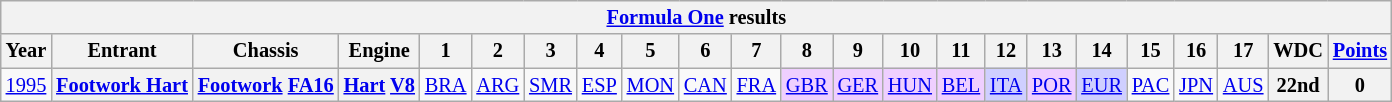<table class="wikitable" style="text-align:center; font-size:85%">
<tr>
<th colspan=45><a href='#'>Formula One</a> results</th>
</tr>
<tr>
<th>Year</th>
<th>Entrant</th>
<th>Chassis</th>
<th>Engine</th>
<th>1</th>
<th>2</th>
<th>3</th>
<th>4</th>
<th>5</th>
<th>6</th>
<th>7</th>
<th>8</th>
<th>9</th>
<th>10</th>
<th>11</th>
<th>12</th>
<th>13</th>
<th>14</th>
<th>15</th>
<th>16</th>
<th>17</th>
<th>WDC</th>
<th><a href='#'>Points</a></th>
</tr>
<tr>
<td><a href='#'>1995</a></td>
<th nowrap><a href='#'>Footwork Hart</a></th>
<th nowrap><a href='#'>Footwork</a> <a href='#'>FA16</a></th>
<th nowrap><a href='#'>Hart</a> <a href='#'>V8</a></th>
<td><a href='#'>BRA</a></td>
<td><a href='#'>ARG</a></td>
<td><a href='#'>SMR</a></td>
<td><a href='#'>ESP</a></td>
<td><a href='#'>MON</a></td>
<td><a href='#'>CAN</a></td>
<td><a href='#'>FRA</a></td>
<td style="background:#EFCFFF;"><a href='#'>GBR</a><br></td>
<td style="background:#EFCFFF;"><a href='#'>GER</a><br></td>
<td style="background:#EFCFFF;"><a href='#'>HUN</a><br></td>
<td style="background:#EFCFFF;"><a href='#'>BEL</a><br></td>
<td style="background:#CFCFFF;"><a href='#'>ITA</a><br></td>
<td style="background:#EFCFFF;"><a href='#'>POR</a><br></td>
<td style="background:#CFCFFF;"><a href='#'>EUR</a><br></td>
<td><a href='#'>PAC</a></td>
<td><a href='#'>JPN</a></td>
<td><a href='#'>AUS</a></td>
<th>22nd</th>
<th>0</th>
</tr>
</table>
